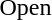<table>
<tr>
<td rowspan=2>Open</td>
<td rowspan=2></td>
<td rowspan=2></td>
<td></td>
</tr>
<tr>
<td></td>
</tr>
</table>
